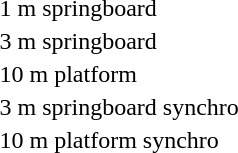<table>
<tr valign="top">
<td>1 m springboard</td>
<td></td>
<td></td>
<td></td>
</tr>
<tr valign="top">
<td>3 m springboard</td>
<td></td>
<td></td>
<td></td>
</tr>
<tr valign="top">
<td>10 m platform</td>
<td></td>
<td></td>
<td></td>
</tr>
<tr valign="top">
<td>3 m springboard synchro</td>
<td><br></td>
<td><br></td>
<td><br></td>
</tr>
<tr valign="top">
<td>10 m platform synchro</td>
<td><br></td>
<td><br></td>
<td><br></td>
</tr>
</table>
